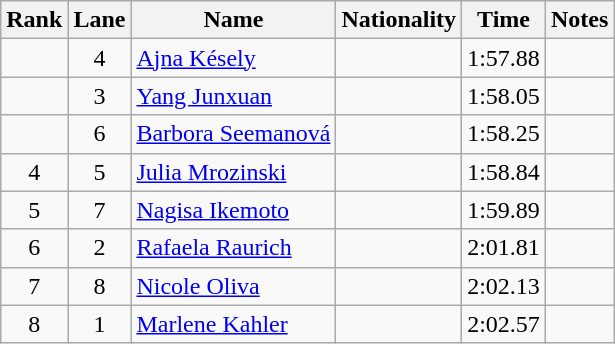<table class="wikitable sortable" style="text-align:center">
<tr>
<th>Rank</th>
<th>Lane</th>
<th>Name</th>
<th>Nationality</th>
<th>Time</th>
<th>Notes</th>
</tr>
<tr>
<td></td>
<td>4</td>
<td align=left><a href='#'>Ajna Késely</a></td>
<td align=left></td>
<td>1:57.88</td>
<td></td>
</tr>
<tr>
<td></td>
<td>3</td>
<td align=left><a href='#'>Yang Junxuan</a></td>
<td align=left></td>
<td>1:58.05</td>
<td></td>
</tr>
<tr>
<td></td>
<td>6</td>
<td align=left><a href='#'>Barbora Seemanová</a></td>
<td align=left></td>
<td>1:58.25</td>
<td></td>
</tr>
<tr>
<td>4</td>
<td>5</td>
<td align=left><a href='#'>Julia Mrozinski</a></td>
<td align=left></td>
<td>1:58.84</td>
<td></td>
</tr>
<tr>
<td>5</td>
<td>7</td>
<td align=left><a href='#'>Nagisa Ikemoto</a></td>
<td align=left></td>
<td>1:59.89</td>
<td></td>
</tr>
<tr>
<td>6</td>
<td>2</td>
<td align=left><a href='#'>Rafaela Raurich</a></td>
<td align=left></td>
<td>2:01.81</td>
<td></td>
</tr>
<tr>
<td>7</td>
<td>8</td>
<td align=left><a href='#'>Nicole Oliva</a></td>
<td align=left></td>
<td>2:02.13</td>
<td></td>
</tr>
<tr>
<td>8</td>
<td>1</td>
<td align=left><a href='#'>Marlene Kahler</a></td>
<td align=left></td>
<td>2:02.57</td>
<td></td>
</tr>
</table>
